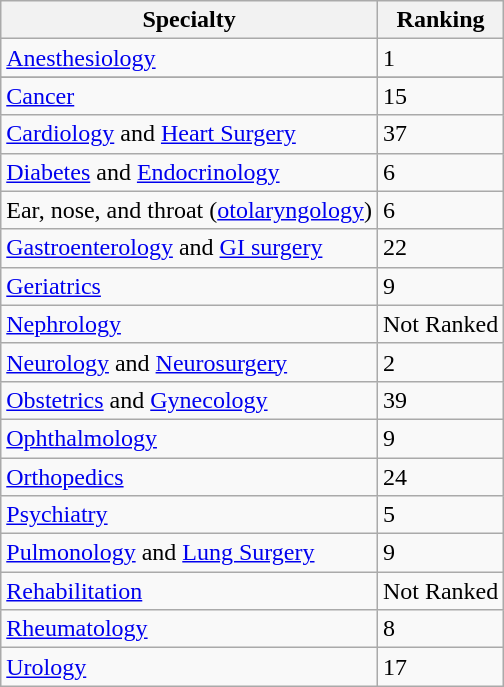<table class="wikitable">
<tr>
<th>Specialty</th>
<th>Ranking</th>
</tr>
<tr>
<td><a href='#'>Anesthesiology</a></td>
<td>1</td>
</tr>
<tr>
</tr>
<tr>
<td><a href='#'>Cancer</a></td>
<td>15</td>
</tr>
<tr>
<td><a href='#'>Cardiology</a> and <a href='#'>Heart Surgery</a></td>
<td>37</td>
</tr>
<tr>
<td><a href='#'>Diabetes</a> and <a href='#'>Endocrinology</a></td>
<td>6</td>
</tr>
<tr>
<td>Ear, nose, and throat (<a href='#'>otolaryngology</a>)</td>
<td>6</td>
</tr>
<tr>
<td><a href='#'>Gastroenterology</a> and <a href='#'>GI surgery</a></td>
<td>22</td>
</tr>
<tr>
<td><a href='#'>Geriatrics</a></td>
<td>9</td>
</tr>
<tr>
<td><a href='#'>Nephrology</a></td>
<td>Not Ranked</td>
</tr>
<tr>
<td><a href='#'>Neurology</a> and <a href='#'>Neurosurgery</a></td>
<td>2</td>
</tr>
<tr>
<td><a href='#'>Obstetrics</a> and <a href='#'>Gynecology</a></td>
<td>39</td>
</tr>
<tr>
<td><a href='#'>Ophthalmology</a></td>
<td>9</td>
</tr>
<tr>
<td><a href='#'>Orthopedics</a></td>
<td>24</td>
</tr>
<tr>
<td><a href='#'>Psychiatry</a></td>
<td>5</td>
</tr>
<tr>
<td><a href='#'>Pulmonology</a> and <a href='#'>Lung Surgery</a></td>
<td>9</td>
</tr>
<tr>
<td><a href='#'>Rehabilitation</a></td>
<td>Not Ranked</td>
</tr>
<tr>
<td><a href='#'>Rheumatology</a></td>
<td>8</td>
</tr>
<tr>
<td><a href='#'>Urology</a></td>
<td>17</td>
</tr>
</table>
